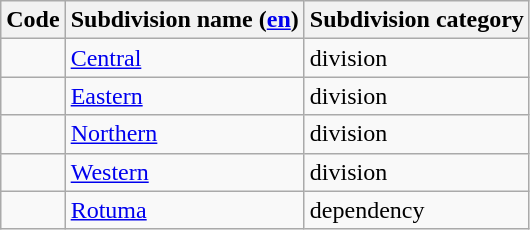<table class="wikitable sortable">
<tr>
<th>Code</th>
<th>Subdivision name (<a href='#'>en</a>)</th>
<th>Subdivision category</th>
</tr>
<tr>
<td></td>
<td><a href='#'>Central</a></td>
<td>division</td>
</tr>
<tr>
<td></td>
<td><a href='#'>Eastern</a></td>
<td>division</td>
</tr>
<tr>
<td></td>
<td><a href='#'>Northern</a></td>
<td>division</td>
</tr>
<tr>
<td></td>
<td><a href='#'>Western</a></td>
<td>division</td>
</tr>
<tr>
<td></td>
<td><a href='#'>Rotuma</a></td>
<td>dependency</td>
</tr>
</table>
